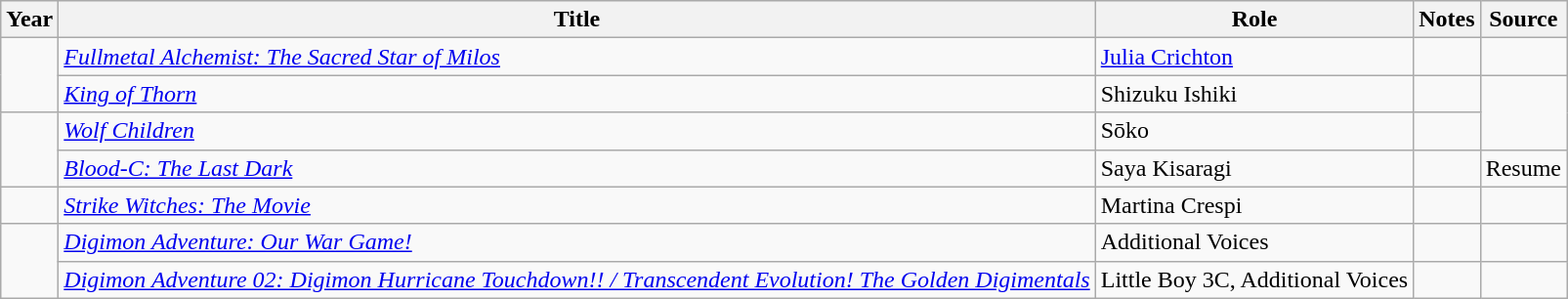<table class="wikitable sortable plainrowheaders">
<tr>
<th>Year</th>
<th>Title</th>
<th>Role</th>
<th class="unsortable">Notes</th>
<th class="unsortable">Source</th>
</tr>
<tr>
<td rowspan="2"></td>
<td><em><a href='#'>Fullmetal Alchemist: The Sacred Star of Milos</a></em></td>
<td><a href='#'>Julia Crichton</a></td>
<td></td>
<td></td>
</tr>
<tr>
<td><em><a href='#'>King of Thorn</a></em></td>
<td>Shizuku Ishiki</td>
<td></td>
<td rowspan="2"></td>
</tr>
<tr>
<td rowspan="2"></td>
<td><em><a href='#'>Wolf Children</a></em></td>
<td>Sōko</td>
<td></td>
</tr>
<tr>
<td><em><a href='#'>Blood-C: The Last Dark</a></em></td>
<td>Saya Kisaragi</td>
<td></td>
<td>Resume</td>
</tr>
<tr>
<td></td>
<td><em><a href='#'>Strike Witches: The Movie</a></em></td>
<td>Martina Crespi</td>
<td></td>
<td></td>
</tr>
<tr>
<td rowspan="2"></td>
<td><em><a href='#'>Digimon Adventure: Our War Game!</a></em></td>
<td>Additional Voices</td>
<td></td>
<td></td>
</tr>
<tr>
<td><em><a href='#'>Digimon Adventure 02: Digimon Hurricane Touchdown!! / Transcendent Evolution! The Golden Digimentals</a></em></td>
<td>Little Boy 3C, Additional Voices</td>
<td></td>
<td></td>
</tr>
</table>
